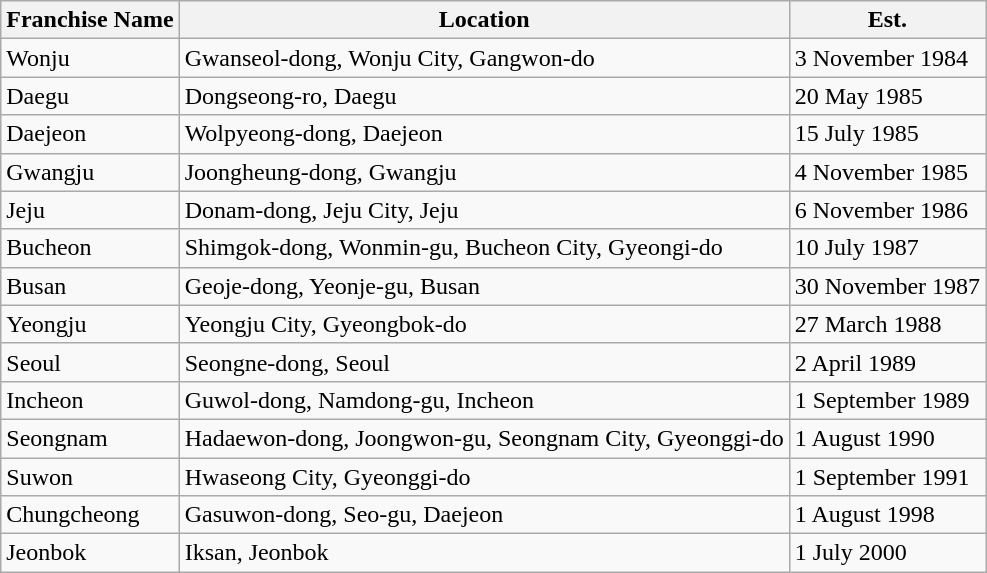<table class="wikitable">
<tr>
<th>Franchise Name</th>
<th>Location</th>
<th>Est.</th>
</tr>
<tr>
<td>Wonju</td>
<td>Gwanseol-dong, Wonju City, Gangwon-do</td>
<td>3 November 1984</td>
</tr>
<tr>
<td>Daegu</td>
<td>Dongseong-ro, Daegu</td>
<td>20 May 1985</td>
</tr>
<tr>
<td>Daejeon</td>
<td>Wolpyeong-dong, Daejeon</td>
<td>15 July 1985</td>
</tr>
<tr>
<td>Gwangju</td>
<td>Joongheung-dong, Gwangju</td>
<td>4 November 1985</td>
</tr>
<tr>
<td>Jeju</td>
<td>Donam-dong, Jeju City, Jeju</td>
<td>6 November 1986</td>
</tr>
<tr>
<td>Bucheon</td>
<td>Shimgok-dong, Wonmin-gu, Bucheon City, Gyeongi-do</td>
<td>10 July 1987</td>
</tr>
<tr>
<td>Busan</td>
<td>Geoje-dong, Yeonje-gu, Busan</td>
<td>30 November 1987</td>
</tr>
<tr>
<td>Yeongju</td>
<td>Yeongju City, Gyeongbok-do</td>
<td>27 March 1988</td>
</tr>
<tr>
<td>Seoul</td>
<td>Seongne-dong, Seoul</td>
<td>2 April 1989</td>
</tr>
<tr>
<td>Incheon</td>
<td>Guwol-dong, Namdong-gu, Incheon</td>
<td>1 September 1989</td>
</tr>
<tr>
<td>Seongnam</td>
<td>Hadaewon-dong, Joongwon-gu, Seongnam City, Gyeonggi-do</td>
<td>1 August 1990</td>
</tr>
<tr>
<td>Suwon</td>
<td>Hwaseong City, Gyeonggi-do</td>
<td>1 September 1991</td>
</tr>
<tr>
<td>Chungcheong</td>
<td>Gasuwon-dong, Seo-gu, Daejeon</td>
<td>1 August 1998</td>
</tr>
<tr>
<td>Jeonbok</td>
<td>Iksan, Jeonbok</td>
<td>1 July 2000</td>
</tr>
</table>
